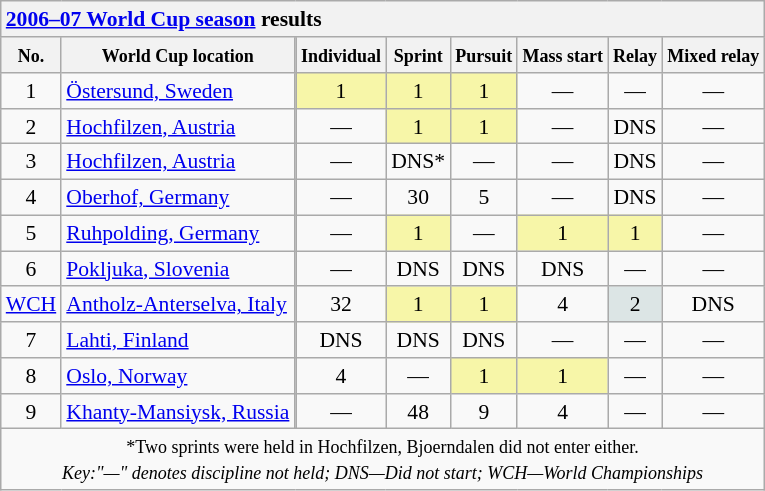<table class="wikitable collapsible collapsed" style="font-size:90%; text-align:center; float:left; margin:1em 1em 1em 0;">
<tr>
<th colspan="9" style="white-space:nowrap; text-align:left;"><a href='#'>2006–07 World Cup season</a> results  </th>
</tr>
<tr>
<th><small>No.</small></th>
<th><small>World Cup location</small></th>
<td rowspan="11" style="border-bottom-width:2x; padding:0;"></td>
<th><small>Individual</small></th>
<th><small>Sprint</small></th>
<th><small>Pursuit</small></th>
<th><small>Mass start</small></th>
<th><small>Relay</small></th>
<th><small>Mixed relay</small></th>
</tr>
<tr>
<td>1</td>
<td style="text-align:left;"><a href='#'>Östersund, Sweden</a></td>
<td style="background:#f7f6a8;">1</td>
<td style="background:#f7f6a8;">1</td>
<td style="background:#f7f6a8;">1</td>
<td>—</td>
<td>—</td>
<td>—</td>
</tr>
<tr>
<td>2</td>
<td style="text-align:left;"><a href='#'>Hochfilzen, Austria</a></td>
<td>—</td>
<td style="background:#f7f6a8;">1</td>
<td style="background:#f7f6a8;">1</td>
<td>—</td>
<td>DNS</td>
<td>—</td>
</tr>
<tr>
<td>3</td>
<td style="text-align:left;"><a href='#'>Hochfilzen, Austria</a></td>
<td>—</td>
<td>DNS*</td>
<td>—</td>
<td>—</td>
<td>DNS</td>
<td>—</td>
</tr>
<tr>
<td>4</td>
<td style="text-align:left;"><a href='#'>Oberhof, Germany</a></td>
<td>—</td>
<td>30</td>
<td>5</td>
<td>—</td>
<td>DNS</td>
<td>—</td>
</tr>
<tr>
<td>5</td>
<td style="text-align:left;"><a href='#'>Ruhpolding, Germany</a></td>
<td>—</td>
<td style="background:#f7f6a8;">1</td>
<td>—</td>
<td style="background:#f7f6a8;">1</td>
<td style="background:#f7f6a8;">1</td>
<td>—</td>
</tr>
<tr>
<td>6</td>
<td style="text-align:left;"><a href='#'>Pokljuka, Slovenia</a></td>
<td>—</td>
<td>DNS</td>
<td>DNS</td>
<td>DNS</td>
<td>—</td>
<td>—</td>
</tr>
<tr>
<td><a href='#'>WCH</a></td>
<td style="text-align:left;"><a href='#'>Antholz-Anterselva, Italy</a></td>
<td>32</td>
<td style="background:#f7f6a8;">1</td>
<td style="background:#f7f6a8;">1</td>
<td>4</td>
<td style="background:#dce5e5;">2</td>
<td>DNS</td>
</tr>
<tr>
<td>7</td>
<td style="text-align:left;"><a href='#'>Lahti, Finland</a></td>
<td>DNS</td>
<td>DNS</td>
<td>DNS</td>
<td>—</td>
<td>—</td>
<td>—</td>
</tr>
<tr>
<td>8</td>
<td style="text-align:left;"><a href='#'>Oslo, Norway</a></td>
<td>4</td>
<td>—</td>
<td style="background:#f7f6a8;">1</td>
<td style="background:#f7f6a8;">1</td>
<td>—</td>
<td>—</td>
</tr>
<tr>
<td>9</td>
<td style="text-align:left;"><a href='#'>Khanty-Mansiysk, Russia</a></td>
<td>—</td>
<td>48</td>
<td>9</td>
<td>4</td>
<td>—</td>
<td>—</td>
</tr>
<tr>
<td style="text-align:center;" colspan="9"><small>*Two sprints were held in Hochfilzen, Bjoerndalen did not enter either. <br> <em>Key:"—" denotes discipline not held; DNS—Did not start; WCH—World Championships</em></small></td>
</tr>
</table>
